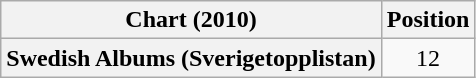<table class="wikitable plainrowheaders" style="text-align:center">
<tr>
<th scope="col">Chart (2010)</th>
<th scope="col">Position</th>
</tr>
<tr>
<th scope="row">Swedish Albums (Sverigetopplistan)</th>
<td>12</td>
</tr>
</table>
